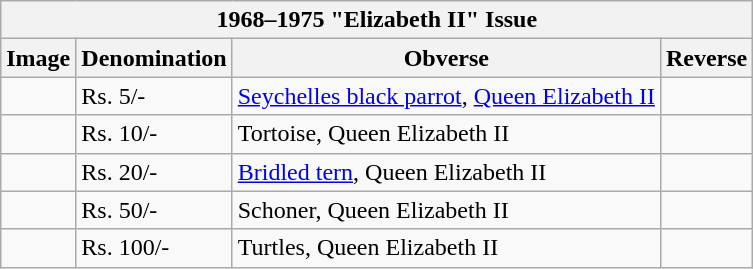<table class="wikitable">
<tr>
<th colspan=4>1968–1975 "Elizabeth II" Issue</th>
</tr>
<tr>
<th>Image</th>
<th>Denomination</th>
<th>Obverse</th>
<th>Reverse</th>
</tr>
<tr>
<td align="center"></td>
<td>Rs. 5/-</td>
<td><a href='#'>Seychelles black parrot</a>, <a href='#'>Queen Elizabeth II</a></td>
<td></td>
</tr>
<tr>
<td align="center"></td>
<td>Rs. 10/-</td>
<td>Tortoise, Queen Elizabeth II</td>
<td></td>
</tr>
<tr>
<td align="center"></td>
<td>Rs. 20/-</td>
<td><a href='#'>Bridled tern</a>, Queen Elizabeth II</td>
<td></td>
</tr>
<tr>
<td align="center"></td>
<td>Rs. 50/-</td>
<td>Schoner, Queen Elizabeth II</td>
<td></td>
</tr>
<tr>
<td></td>
<td>Rs. 100/-</td>
<td>Turtles, Queen Elizabeth II</td>
<td></td>
</tr>
</table>
